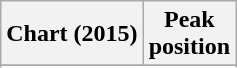<table class="wikitable sortable plainrowheaders" style="text-align:center">
<tr>
<th scope="col">Chart (2015)</th>
<th scope="col">Peak<br> position</th>
</tr>
<tr>
</tr>
<tr>
</tr>
<tr>
</tr>
</table>
